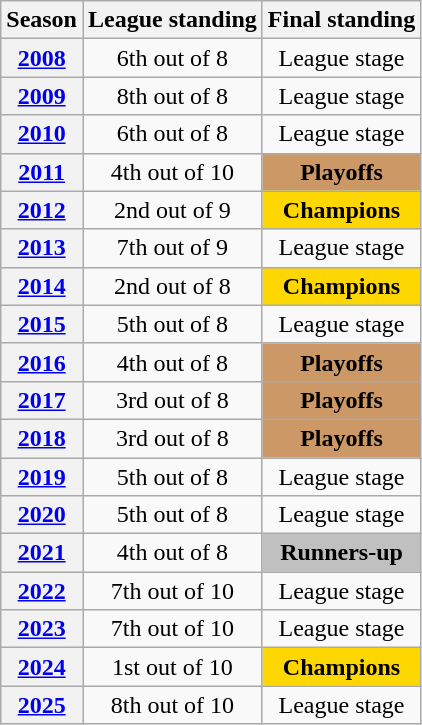<table class="wikitable"  style="text-align: center">
<tr>
<th>Season</th>
<th>League standing</th>
<th>Final standing</th>
</tr>
<tr>
<th><a href='#'>2008</a></th>
<td>6th out of 8</td>
<td>League stage</td>
</tr>
<tr>
<th><a href='#'>2009</a></th>
<td>8th out of 8</td>
<td>League stage</td>
</tr>
<tr>
<th><a href='#'>2010</a></th>
<td>6th out of 8</td>
<td>League stage</td>
</tr>
<tr>
<th><a href='#'>2011</a></th>
<td>4th out of 10</td>
<td style="background: #cc9966;"><strong>Playoffs</strong></td>
</tr>
<tr>
<th><a href='#'>2012</a></th>
<td>2nd out of 9</td>
<td style="background: gold;"><strong>Champions</strong></td>
</tr>
<tr>
<th><a href='#'>2013</a></th>
<td>7th out of 9</td>
<td>League stage</td>
</tr>
<tr>
<th><a href='#'>2014</a></th>
<td>2nd out of 8</td>
<td style="background: gold;"><strong>Champions</strong></td>
</tr>
<tr>
<th><a href='#'>2015</a></th>
<td>5th out of 8</td>
<td>League stage</td>
</tr>
<tr>
<th><a href='#'>2016</a></th>
<td>4th out of 8</td>
<td style="background: #cc9966;"><strong>Playoffs</strong></td>
</tr>
<tr>
<th><a href='#'>2017</a></th>
<td>3rd out of 8</td>
<td style="background: #cc9966;"><strong>Playoffs</strong></td>
</tr>
<tr>
<th><a href='#'>2018</a></th>
<td>3rd out of 8</td>
<td style="background: #cc9966;"><strong>Playoffs</strong></td>
</tr>
<tr>
<th><a href='#'>2019</a></th>
<td>5th out of 8</td>
<td>League stage</td>
</tr>
<tr>
<th><a href='#'>2020</a></th>
<td>5th out of 8</td>
<td>League stage</td>
</tr>
<tr>
<th><a href='#'>2021</a></th>
<td>4th out of 8</td>
<td style="background: silver;"><strong>Runners-up</strong></td>
</tr>
<tr>
<th><a href='#'>2022</a></th>
<td>7th out of 10</td>
<td>League stage</td>
</tr>
<tr>
<th><a href='#'>2023</a></th>
<td>7th out of 10</td>
<td>League stage</td>
</tr>
<tr>
<th><a href='#'>2024</a></th>
<td>1st out of 10</td>
<td style="background: gold;"><strong>Champions</strong></td>
</tr>
<tr>
<th><a href='#'>2025</a></th>
<td>8th out of 10</td>
<td>League stage</td>
</tr>
</table>
